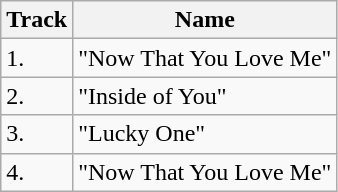<table class="wikitable" border="1">
<tr>
<th>Track</th>
<th>Name</th>
</tr>
<tr>
<td>1.</td>
<td>"Now That You Love Me"</td>
</tr>
<tr>
<td>2.</td>
<td>"Inside of You"</td>
</tr>
<tr>
<td>3.</td>
<td>"Lucky One"</td>
</tr>
<tr>
<td>4.</td>
<td>"Now That You Love Me"</td>
</tr>
</table>
